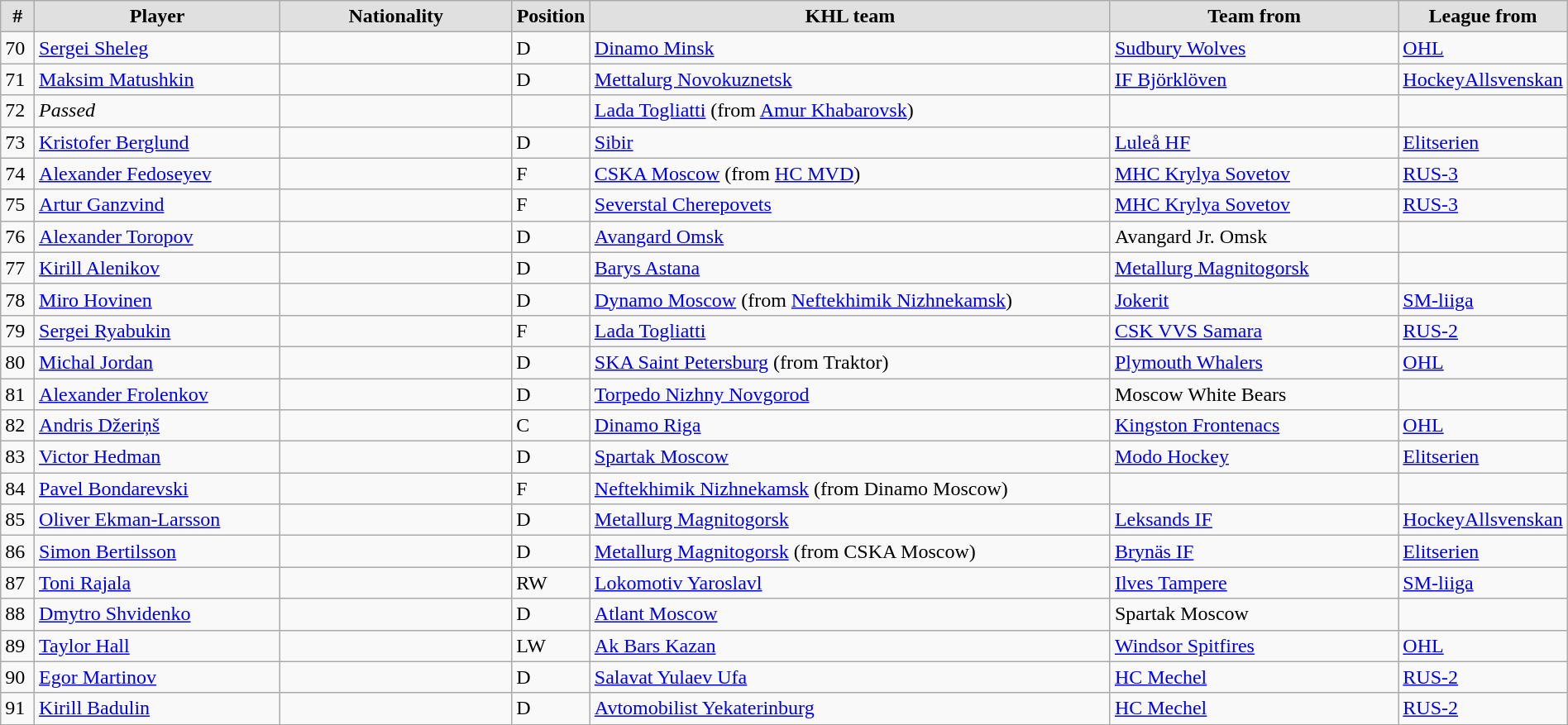<table class="wikitable" style="width:100%;">
<tr>
<th style="background:#e0e0e0; width:2.2%;">#</th>
<th style="background:#e0e0e0; width:17%;">Player</th>
<th style="background:#e0e0e0; width:16%;">Nationality</th>
<th style="background:#e0e0e0; width:5%;">Position</th>
<th style="background:#e0e0e0; width:37%;">KHL team</th>
<th style="background:#e0e0e0; width:20%;">Team from</th>
<th style="background:#e0e0e0; width:20%;">League from</th>
</tr>
<tr>
<td>70</td>
<td><a href='#'>Sergei Sheleg</a></td>
<td></td>
<td>D</td>
<td><a href='#'>Dinamo Minsk</a></td>
<td><a href='#'>Sudbury Wolves</a></td>
<td><a href='#'>OHL</a></td>
</tr>
<tr>
<td>71</td>
<td><a href='#'>Maksim Matushkin</a></td>
<td></td>
<td>D</td>
<td><a href='#'>Mettalurg Novokuznetsk</a></td>
<td><a href='#'>IF Björklöven</a></td>
<td><a href='#'>HockeyAllsvenskan</a></td>
</tr>
<tr>
<td>72</td>
<td><em>Passed</em></td>
<td></td>
<td></td>
<td><a href='#'>Lada Togliatti</a> (from <a href='#'>Amur Khabarovsk</a>)</td>
<td></td>
<td></td>
</tr>
<tr>
<td>73</td>
<td><a href='#'>Kristofer Berglund</a></td>
<td></td>
<td>D</td>
<td><a href='#'>Sibir</a></td>
<td><a href='#'>Luleå HF</a></td>
<td><a href='#'>Elitserien</a></td>
</tr>
<tr>
<td>74</td>
<td><a href='#'>Alexander Fedoseyev</a></td>
<td></td>
<td>F</td>
<td><a href='#'>CSKA Moscow</a> (from <a href='#'>HC MVD</a>)</td>
<td><a href='#'>MHC Krylya Sovetov</a></td>
<td><a href='#'>RUS-3</a></td>
</tr>
<tr>
<td>75</td>
<td><a href='#'>Artur Ganzvind</a></td>
<td></td>
<td>F</td>
<td><a href='#'>Severstal Cherepovets</a></td>
<td><a href='#'>MHC Krylya Sovetov</a></td>
<td><a href='#'>RUS-3</a></td>
</tr>
<tr>
<td>76</td>
<td><a href='#'>Alexander Toropov</a></td>
<td></td>
<td>D</td>
<td><a href='#'>Avangard Omsk</a></td>
<td>Avangard Jr. Omsk</td>
<td></td>
</tr>
<tr>
<td>77</td>
<td><a href='#'>Kirill Alenikov</a></td>
<td></td>
<td>D</td>
<td><a href='#'>Barys Astana</a></td>
<td><a href='#'>Metallurg Magnitogorsk</a></td>
<td></td>
</tr>
<tr>
<td>78</td>
<td><a href='#'>Miro Hovinen</a></td>
<td></td>
<td>D</td>
<td><a href='#'>Dynamo Moscow</a> (from <a href='#'>Neftekhimik Nizhnekamsk</a>)</td>
<td><a href='#'>Jokerit</a></td>
<td><a href='#'>SM-liiga</a></td>
</tr>
<tr>
<td>79</td>
<td><a href='#'>Sergei Ryabukin</a></td>
<td></td>
<td>F</td>
<td><a href='#'>Lada Togliatti</a></td>
<td><a href='#'>CSK VVS Samara</a></td>
<td><a href='#'>RUS-2</a></td>
</tr>
<tr>
<td>80</td>
<td><a href='#'>Michal Jordan</a></td>
<td></td>
<td>D</td>
<td><a href='#'>SKA Saint Petersburg</a> (from Traktor)</td>
<td><a href='#'>Plymouth Whalers</a></td>
<td><a href='#'>OHL</a></td>
</tr>
<tr>
<td>81</td>
<td><a href='#'>Alexander Frolenkov</a></td>
<td></td>
<td>D</td>
<td><a href='#'>Torpedo Nizhny Novgorod</a></td>
<td>Moscow White Bears</td>
<td></td>
</tr>
<tr>
<td>82</td>
<td><a href='#'>Andris Džeriņš</a></td>
<td></td>
<td>C</td>
<td><a href='#'>Dinamo Riga</a></td>
<td><a href='#'>Kingston Frontenacs</a></td>
<td><a href='#'>OHL</a></td>
</tr>
<tr>
<td>83</td>
<td><a href='#'>Victor Hedman</a></td>
<td></td>
<td>D</td>
<td><a href='#'>Spartak Moscow</a></td>
<td><a href='#'>Modo Hockey</a></td>
<td><a href='#'>Elitserien</a></td>
</tr>
<tr>
<td>84</td>
<td><a href='#'>Pavel Bondarevski</a></td>
<td></td>
<td>F</td>
<td><a href='#'>Neftekhimik Nizhnekamsk</a> (from Dinamo Moscow)</td>
<td></td>
<td></td>
</tr>
<tr>
<td>85</td>
<td><a href='#'>Oliver Ekman-Larsson</a></td>
<td></td>
<td>D</td>
<td><a href='#'>Metallurg Magnitogorsk</a></td>
<td><a href='#'>Leksands IF</a></td>
<td><a href='#'>HockeyAllsvenskan</a></td>
</tr>
<tr>
<td>86</td>
<td><a href='#'>Simon Bertilsson</a></td>
<td></td>
<td>D</td>
<td><a href='#'>Metallurg Magnitogorsk</a> (from CSKA Moscow)</td>
<td><a href='#'>Brynäs IF</a></td>
<td><a href='#'>Elitserien</a></td>
</tr>
<tr>
<td>87</td>
<td><a href='#'>Toni Rajala</a></td>
<td></td>
<td>RW</td>
<td><a href='#'>Lokomotiv Yaroslavl</a></td>
<td><a href='#'>Ilves Tampere</a></td>
<td><a href='#'>SM-liiga</a></td>
</tr>
<tr>
<td>88</td>
<td><a href='#'>Dmytro Shvidenko</a></td>
<td></td>
<td>D</td>
<td><a href='#'>Atlant Moscow</a></td>
<td>Spartak Moscow</td>
<td></td>
</tr>
<tr>
<td>89</td>
<td><a href='#'>Taylor Hall</a></td>
<td></td>
<td>LW</td>
<td><a href='#'>Ak Bars Kazan</a></td>
<td><a href='#'>Windsor Spitfires</a></td>
<td><a href='#'>OHL</a></td>
</tr>
<tr>
<td>90</td>
<td><a href='#'>Egor Martinov</a></td>
<td></td>
<td>D</td>
<td><a href='#'>Salavat Yulaev Ufa</a></td>
<td><a href='#'>HC Mechel</a></td>
<td><a href='#'>RUS-2</a></td>
</tr>
<tr>
<td>91</td>
<td><a href='#'>Kirill Badulin</a></td>
<td></td>
<td>D</td>
<td><a href='#'>Avtomobilist Yekaterinburg</a></td>
<td><a href='#'>HC Mechel</a></td>
<td><a href='#'>RUS-2</a></td>
</tr>
</table>
